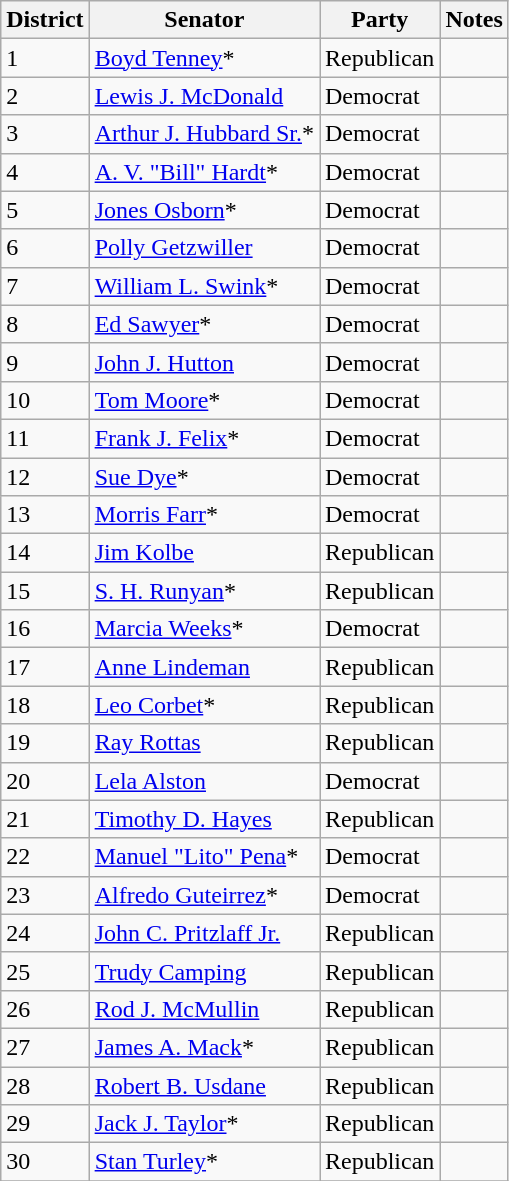<table class=wikitable>
<tr>
<th>District</th>
<th>Senator</th>
<th>Party</th>
<th>Notes</th>
</tr>
<tr>
<td>1</td>
<td><a href='#'>Boyd Tenney</a>*</td>
<td>Republican</td>
<td></td>
</tr>
<tr>
<td>2</td>
<td><a href='#'>Lewis J. McDonald</a></td>
<td>Democrat</td>
<td></td>
</tr>
<tr>
<td>3</td>
<td><a href='#'>Arthur J. Hubbard Sr.</a>*</td>
<td>Democrat</td>
<td></td>
</tr>
<tr>
<td>4</td>
<td><a href='#'>A. V. "Bill" Hardt</a>*</td>
<td>Democrat</td>
<td></td>
</tr>
<tr>
<td>5</td>
<td><a href='#'>Jones Osborn</a>*</td>
<td>Democrat</td>
<td></td>
</tr>
<tr>
<td>6</td>
<td><a href='#'>Polly Getzwiller</a></td>
<td>Democrat</td>
<td></td>
</tr>
<tr>
<td>7</td>
<td><a href='#'>William L. Swink</a>*</td>
<td>Democrat</td>
<td></td>
</tr>
<tr>
<td>8</td>
<td><a href='#'>Ed Sawyer</a>*</td>
<td>Democrat</td>
<td></td>
</tr>
<tr>
<td>9</td>
<td><a href='#'>John J. Hutton</a></td>
<td>Democrat</td>
<td></td>
</tr>
<tr>
<td>10</td>
<td><a href='#'>Tom Moore</a>*</td>
<td>Democrat</td>
<td></td>
</tr>
<tr>
<td>11</td>
<td><a href='#'>Frank J. Felix</a>*</td>
<td>Democrat</td>
<td></td>
</tr>
<tr>
<td>12</td>
<td><a href='#'>Sue Dye</a>*</td>
<td>Democrat</td>
<td></td>
</tr>
<tr>
<td>13</td>
<td><a href='#'>Morris Farr</a>*</td>
<td>Democrat</td>
<td></td>
</tr>
<tr>
<td>14</td>
<td><a href='#'>Jim Kolbe</a></td>
<td>Republican</td>
<td></td>
</tr>
<tr>
<td>15</td>
<td><a href='#'>S. H. Runyan</a>*</td>
<td>Republican</td>
<td></td>
</tr>
<tr>
<td>16</td>
<td><a href='#'>Marcia Weeks</a>*</td>
<td>Democrat</td>
<td></td>
</tr>
<tr>
<td>17</td>
<td><a href='#'>Anne Lindeman</a></td>
<td>Republican</td>
<td></td>
</tr>
<tr>
<td>18</td>
<td><a href='#'>Leo Corbet</a>*</td>
<td>Republican</td>
<td></td>
</tr>
<tr>
<td>19</td>
<td><a href='#'>Ray Rottas</a></td>
<td>Republican</td>
<td></td>
</tr>
<tr>
<td>20</td>
<td><a href='#'>Lela Alston</a></td>
<td>Democrat</td>
<td></td>
</tr>
<tr>
<td>21</td>
<td><a href='#'>Timothy D. Hayes</a></td>
<td>Republican</td>
<td></td>
</tr>
<tr>
<td>22</td>
<td><a href='#'>Manuel "Lito" Pena</a>*</td>
<td>Democrat</td>
<td></td>
</tr>
<tr>
<td>23</td>
<td><a href='#'>Alfredo Guteirrez</a>*</td>
<td>Democrat</td>
<td></td>
</tr>
<tr>
<td>24</td>
<td><a href='#'>John C. Pritzlaff Jr.</a></td>
<td>Republican</td>
<td></td>
</tr>
<tr>
<td>25</td>
<td><a href='#'>Trudy Camping</a></td>
<td>Republican</td>
<td></td>
</tr>
<tr>
<td>26</td>
<td><a href='#'>Rod J. McMullin</a></td>
<td>Republican</td>
<td></td>
</tr>
<tr>
<td>27</td>
<td><a href='#'>James A. Mack</a>*</td>
<td>Republican</td>
<td></td>
</tr>
<tr>
<td>28</td>
<td><a href='#'>Robert B. Usdane</a></td>
<td>Republican</td>
<td></td>
</tr>
<tr>
<td>29</td>
<td><a href='#'>Jack J. Taylor</a>*</td>
<td>Republican</td>
<td></td>
</tr>
<tr>
<td>30</td>
<td><a href='#'>Stan Turley</a>*</td>
<td>Republican</td>
<td></td>
</tr>
<tr>
</tr>
</table>
